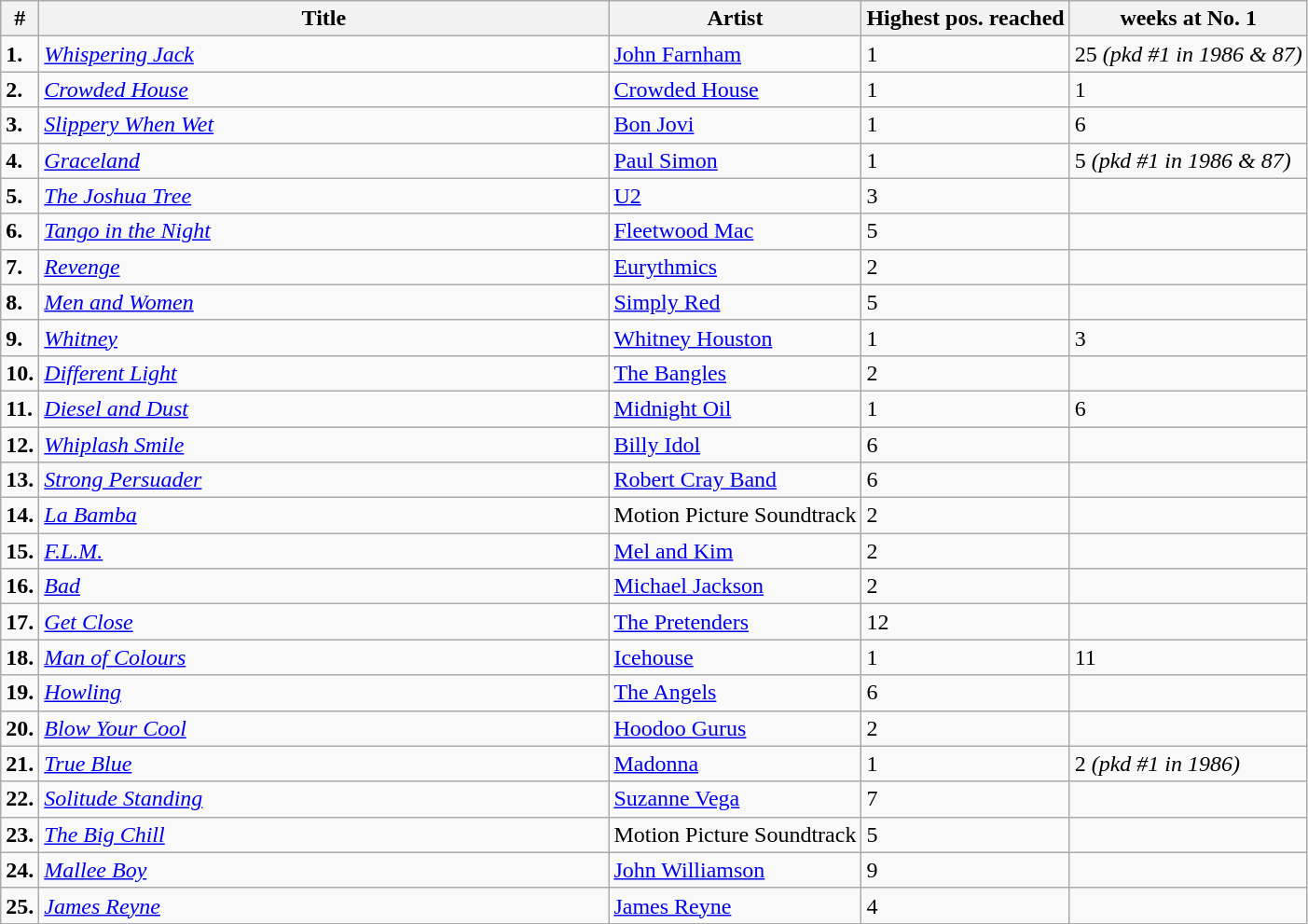<table class="wikitable">
<tr>
<th>#</th>
<th width="400">Title</th>
<th>Artist</th>
<th>Highest pos. reached</th>
<th>weeks at No. 1</th>
</tr>
<tr>
<td><strong>1.</strong></td>
<td><em><a href='#'>Whispering Jack</a></em></td>
<td><a href='#'>John Farnham</a></td>
<td>1</td>
<td>25 <em>(pkd #1 in 1986 & 87)</em></td>
</tr>
<tr>
<td><strong>2.</strong></td>
<td><em><a href='#'>Crowded House</a></em></td>
<td><a href='#'>Crowded House</a></td>
<td>1</td>
<td>1</td>
</tr>
<tr>
<td><strong>3.</strong></td>
<td><em><a href='#'>Slippery When Wet</a></em></td>
<td><a href='#'>Bon Jovi</a></td>
<td>1</td>
<td>6</td>
</tr>
<tr>
<td><strong>4.</strong></td>
<td><em><a href='#'>Graceland</a></em></td>
<td><a href='#'>Paul Simon</a></td>
<td>1</td>
<td>5 <em>(pkd #1 in 1986 & 87)</em></td>
</tr>
<tr>
<td><strong>5.</strong></td>
<td><em><a href='#'>The Joshua Tree</a></em></td>
<td><a href='#'>U2</a></td>
<td>3</td>
<td></td>
</tr>
<tr>
<td><strong>6.</strong></td>
<td><em><a href='#'>Tango in the Night</a></em></td>
<td><a href='#'>Fleetwood Mac</a></td>
<td>5</td>
<td></td>
</tr>
<tr>
<td><strong>7.</strong></td>
<td><em><a href='#'>Revenge</a></em></td>
<td><a href='#'>Eurythmics</a></td>
<td>2</td>
<td></td>
</tr>
<tr>
<td><strong>8.</strong></td>
<td><em><a href='#'>Men and Women</a></em></td>
<td><a href='#'>Simply Red</a></td>
<td>5</td>
<td></td>
</tr>
<tr>
<td><strong>9.</strong></td>
<td><em><a href='#'>Whitney</a></em></td>
<td><a href='#'>Whitney Houston</a></td>
<td>1</td>
<td>3</td>
</tr>
<tr>
<td><strong>10.</strong></td>
<td><em><a href='#'>Different Light</a></em></td>
<td><a href='#'>The Bangles</a></td>
<td>2</td>
<td></td>
</tr>
<tr>
<td><strong>11.</strong></td>
<td><em><a href='#'>Diesel and Dust</a></em></td>
<td><a href='#'>Midnight Oil</a></td>
<td>1</td>
<td>6</td>
</tr>
<tr>
<td><strong>12.</strong></td>
<td><em><a href='#'>Whiplash Smile</a></em></td>
<td><a href='#'>Billy Idol</a></td>
<td>6</td>
<td></td>
</tr>
<tr>
<td><strong>13.</strong></td>
<td><em><a href='#'>Strong Persuader</a></em></td>
<td><a href='#'>Robert Cray Band</a></td>
<td>6</td>
<td></td>
</tr>
<tr>
<td><strong>14.</strong></td>
<td><em><a href='#'>La Bamba</a></em></td>
<td>Motion Picture Soundtrack</td>
<td>2</td>
<td></td>
</tr>
<tr>
<td><strong>15.</strong></td>
<td><em><a href='#'>F.L.M.</a></em></td>
<td><a href='#'>Mel and Kim</a></td>
<td>2</td>
<td></td>
</tr>
<tr>
<td><strong>16.</strong></td>
<td><em><a href='#'>Bad</a></em></td>
<td><a href='#'>Michael Jackson</a></td>
<td>2</td>
<td></td>
</tr>
<tr>
<td><strong>17.</strong></td>
<td><em><a href='#'>Get Close</a></em></td>
<td><a href='#'>The Pretenders</a></td>
<td>12</td>
<td></td>
</tr>
<tr>
<td><strong>18.</strong></td>
<td><em><a href='#'>Man of Colours</a></em></td>
<td><a href='#'>Icehouse</a></td>
<td>1</td>
<td>11</td>
</tr>
<tr>
<td><strong>19.</strong></td>
<td><em><a href='#'>Howling</a></em></td>
<td><a href='#'>The Angels</a></td>
<td>6</td>
<td></td>
</tr>
<tr>
<td><strong>20.</strong></td>
<td><em><a href='#'>Blow Your Cool</a></em></td>
<td><a href='#'>Hoodoo Gurus</a></td>
<td>2</td>
<td></td>
</tr>
<tr>
<td><strong>21.</strong></td>
<td><em><a href='#'>True Blue</a></em></td>
<td><a href='#'>Madonna</a></td>
<td>1</td>
<td>2 <em>(pkd #1 in 1986)</em></td>
</tr>
<tr>
<td><strong>22.</strong></td>
<td><em><a href='#'>Solitude Standing</a></em></td>
<td><a href='#'>Suzanne Vega</a></td>
<td>7</td>
<td></td>
</tr>
<tr>
<td><strong>23.</strong></td>
<td><em><a href='#'>The Big Chill</a></em></td>
<td>Motion Picture Soundtrack</td>
<td>5</td>
<td></td>
</tr>
<tr>
<td><strong>24.</strong></td>
<td><em><a href='#'>Mallee Boy</a></em></td>
<td><a href='#'>John Williamson</a></td>
<td>9</td>
<td></td>
</tr>
<tr>
<td><strong>25.</strong></td>
<td><em><a href='#'>James Reyne</a></em></td>
<td><a href='#'>James Reyne</a></td>
<td>4</td>
<td></td>
</tr>
</table>
